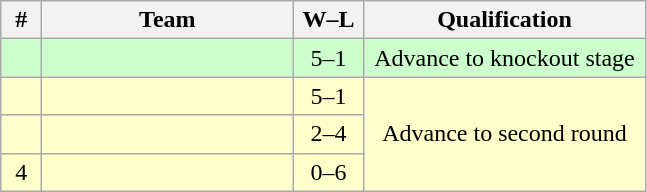<table class=wikitable style="text-align:center;">
<tr>
<th width=20px>#</th>
<th width=160px>Team</th>
<th width=40px>W–L</th>
<th width=180px>Qualification</th>
</tr>
<tr bgcolor=#CCFFCC>
<td></td>
<td align=left></td>
<td>5–1</td>
<td>Advance to knockout stage</td>
</tr>
<tr bgcolor=#FFFFCC>
<td></td>
<td align=left></td>
<td>5–1</td>
<td rowspan=3>Advance to second round</td>
</tr>
<tr bgcolor=#FFFFCC>
<td></td>
<td align=left></td>
<td>2–4</td>
</tr>
<tr bgcolor=#FFFFCC>
<td>4</td>
<td align=left></td>
<td>0–6</td>
</tr>
</table>
